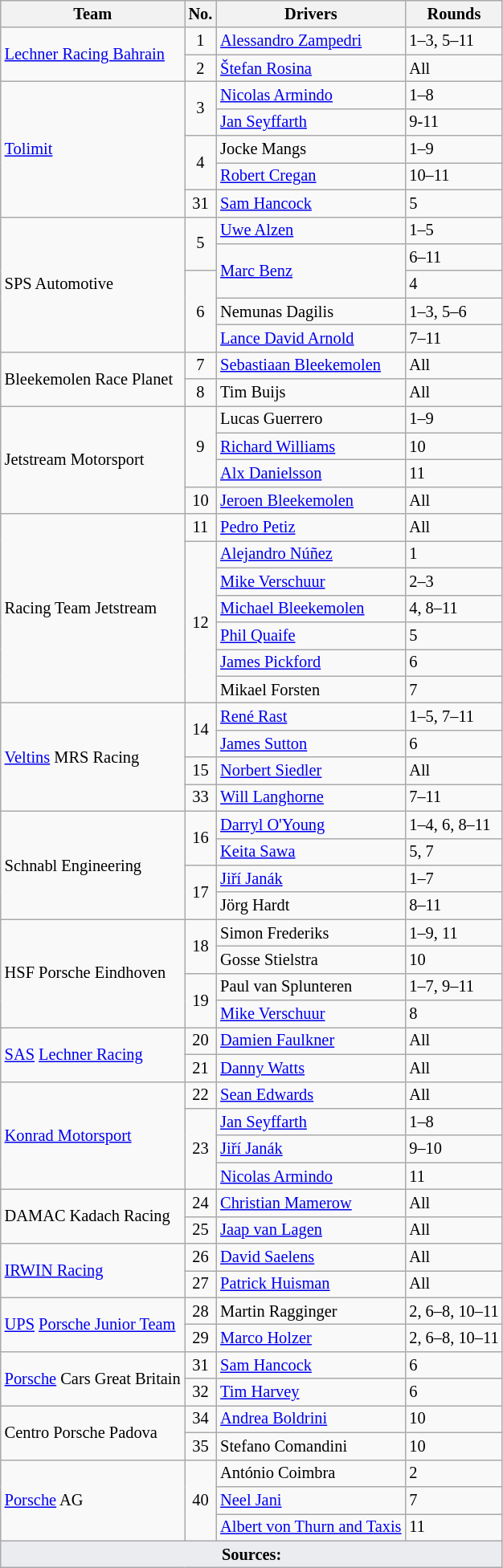<table class="wikitable" style="font-size: 85%;">
<tr>
<th>Team</th>
<th>No.</th>
<th>Drivers</th>
<th>Rounds</th>
</tr>
<tr>
<td rowspan=2> <a href='#'>Lechner Racing Bahrain</a></td>
<td align="center">1</td>
<td> <a href='#'>Alessandro Zampedri</a></td>
<td>1–3, 5–11</td>
</tr>
<tr>
<td align="center">2</td>
<td> <a href='#'>Štefan Rosina</a></td>
<td>All</td>
</tr>
<tr>
<td rowspan=5> <a href='#'>Tolimit</a></td>
<td align="center" rowspan=2>3</td>
<td> <a href='#'>Nicolas Armindo</a></td>
<td>1–8</td>
</tr>
<tr>
<td> <a href='#'>Jan Seyffarth</a></td>
<td>9-11</td>
</tr>
<tr>
<td align="center" rowspan=2>4</td>
<td> Jocke Mangs</td>
<td>1–9</td>
</tr>
<tr>
<td> <a href='#'>Robert Cregan</a></td>
<td>10–11</td>
</tr>
<tr>
<td align="center">31</td>
<td> <a href='#'>Sam Hancock</a></td>
<td>5</td>
</tr>
<tr>
<td rowspan=5> SPS Automotive</td>
<td align="center" rowspan=2>5</td>
<td> <a href='#'>Uwe Alzen</a></td>
<td>1–5</td>
</tr>
<tr>
<td rowspan=2> <a href='#'>Marc Benz</a></td>
<td>6–11</td>
</tr>
<tr>
<td align="center" rowspan=3>6</td>
<td>4</td>
</tr>
<tr>
<td> Nemunas Dagilis</td>
<td>1–3, 5–6</td>
</tr>
<tr>
<td> <a href='#'>Lance David Arnold</a></td>
<td>7–11</td>
</tr>
<tr>
<td rowspan=2> Bleekemolen Race Planet</td>
<td align="center">7</td>
<td> <a href='#'>Sebastiaan Bleekemolen</a></td>
<td>All</td>
</tr>
<tr>
<td align="center">8</td>
<td> Tim Buijs</td>
<td>All</td>
</tr>
<tr>
<td rowspan=4> Jetstream Motorsport</td>
<td align="center" rowspan=3>9</td>
<td> Lucas Guerrero</td>
<td>1–9</td>
</tr>
<tr>
<td> <a href='#'>Richard Williams</a></td>
<td>10</td>
</tr>
<tr>
<td> <a href='#'>Alx Danielsson</a></td>
<td>11</td>
</tr>
<tr>
<td align="center">10</td>
<td> <a href='#'>Jeroen Bleekemolen</a></td>
<td>All</td>
</tr>
<tr>
<td rowspan=7> Racing Team Jetstream</td>
<td align="center">11</td>
<td> <a href='#'>Pedro Petiz</a></td>
<td>All</td>
</tr>
<tr>
<td align="center" rowspan=6>12</td>
<td> <a href='#'>Alejandro Núñez</a></td>
<td>1</td>
</tr>
<tr>
<td> <a href='#'>Mike Verschuur</a></td>
<td>2–3</td>
</tr>
<tr>
<td> <a href='#'>Michael Bleekemolen</a></td>
<td>4, 8–11</td>
</tr>
<tr>
<td> <a href='#'>Phil Quaife</a></td>
<td>5</td>
</tr>
<tr>
<td> <a href='#'>James Pickford</a></td>
<td>6</td>
</tr>
<tr>
<td> Mikael Forsten</td>
<td>7</td>
</tr>
<tr>
<td rowspan=4> <a href='#'>Veltins</a> MRS Racing</td>
<td align="center" rowspan=2>14</td>
<td> <a href='#'>René Rast</a></td>
<td>1–5, 7–11</td>
</tr>
<tr>
<td> <a href='#'>James Sutton</a></td>
<td>6</td>
</tr>
<tr>
<td align="center">15</td>
<td> <a href='#'>Norbert Siedler</a></td>
<td>All</td>
</tr>
<tr>
<td align="center">33</td>
<td> <a href='#'>Will Langhorne</a></td>
<td>7–11</td>
</tr>
<tr>
<td rowspan=4> Schnabl Engineering</td>
<td align="center" rowspan=2>16</td>
<td> <a href='#'>Darryl O'Young</a></td>
<td>1–4, 6, 8–11</td>
</tr>
<tr>
<td> <a href='#'>Keita Sawa</a></td>
<td>5, 7</td>
</tr>
<tr>
<td align="center" rowspan=2>17</td>
<td> <a href='#'>Jiří Janák</a></td>
<td>1–7</td>
</tr>
<tr>
<td> Jörg Hardt</td>
<td>8–11</td>
</tr>
<tr>
<td rowspan=4> HSF Porsche Eindhoven</td>
<td align="center" rowspan=2>18</td>
<td> Simon Frederiks</td>
<td>1–9, 11</td>
</tr>
<tr>
<td> Gosse Stielstra</td>
<td>10</td>
</tr>
<tr>
<td align="center" rowspan=2>19</td>
<td> Paul van Splunteren</td>
<td>1–7, 9–11</td>
</tr>
<tr>
<td> <a href='#'>Mike Verschuur</a></td>
<td>8</td>
</tr>
<tr>
<td rowspan=2> <a href='#'>SAS</a> <a href='#'>Lechner Racing</a></td>
<td align="center">20</td>
<td> <a href='#'>Damien Faulkner</a></td>
<td>All</td>
</tr>
<tr>
<td align="center">21</td>
<td> <a href='#'>Danny Watts</a></td>
<td>All</td>
</tr>
<tr>
<td rowspan=4> <a href='#'>Konrad Motorsport</a></td>
<td align="center">22</td>
<td> <a href='#'>Sean Edwards</a></td>
<td>All</td>
</tr>
<tr>
<td align="center" rowspan=3>23</td>
<td> <a href='#'>Jan Seyffarth</a></td>
<td>1–8</td>
</tr>
<tr>
<td> <a href='#'>Jiří Janák</a></td>
<td>9–10</td>
</tr>
<tr>
<td> <a href='#'>Nicolas Armindo</a></td>
<td>11</td>
</tr>
<tr>
<td rowspan=2> DAMAC Kadach Racing</td>
<td align="center">24</td>
<td> <a href='#'>Christian Mamerow</a></td>
<td>All</td>
</tr>
<tr>
<td align="center">25</td>
<td> <a href='#'>Jaap van Lagen</a></td>
<td>All</td>
</tr>
<tr>
<td rowspan=2> <a href='#'>IRWIN Racing</a></td>
<td align="center">26</td>
<td> <a href='#'>David Saelens</a></td>
<td>All</td>
</tr>
<tr>
<td align="center">27</td>
<td> <a href='#'>Patrick Huisman</a></td>
<td>All</td>
</tr>
<tr>
<td rowspan=2> <a href='#'>UPS</a> <a href='#'>Porsche Junior Team</a></td>
<td align="center">28</td>
<td> Martin Ragginger</td>
<td>2, 6–8, 10–11</td>
</tr>
<tr>
<td align="center">29</td>
<td> <a href='#'>Marco Holzer</a></td>
<td>2, 6–8, 10–11</td>
</tr>
<tr>
<td rowspan=2> <a href='#'>Porsche</a> Cars Great Britain</td>
<td align="center">31</td>
<td> <a href='#'>Sam Hancock</a></td>
<td>6</td>
</tr>
<tr>
<td align="center">32</td>
<td> <a href='#'>Tim Harvey</a></td>
<td>6</td>
</tr>
<tr>
<td rowspan=2> Centro Porsche Padova</td>
<td align="center">34</td>
<td> <a href='#'>Andrea Boldrini</a></td>
<td>10</td>
</tr>
<tr>
<td align="center">35</td>
<td> Stefano Comandini</td>
<td>10</td>
</tr>
<tr>
<td rowspan=3> <a href='#'>Porsche</a> AG</td>
<td align="center" rowspan=3>40</td>
<td> António Coimbra</td>
<td>2</td>
</tr>
<tr>
<td> <a href='#'>Neel Jani</a></td>
<td>7</td>
</tr>
<tr>
<td> <a href='#'>Albert von Thurn and Taxis</a></td>
<td>11</td>
</tr>
<tr class="sortbottom">
<td colspan="4" style="background-color:#EAECF0;text-align:center"><strong>Sources:</strong></td>
</tr>
</table>
